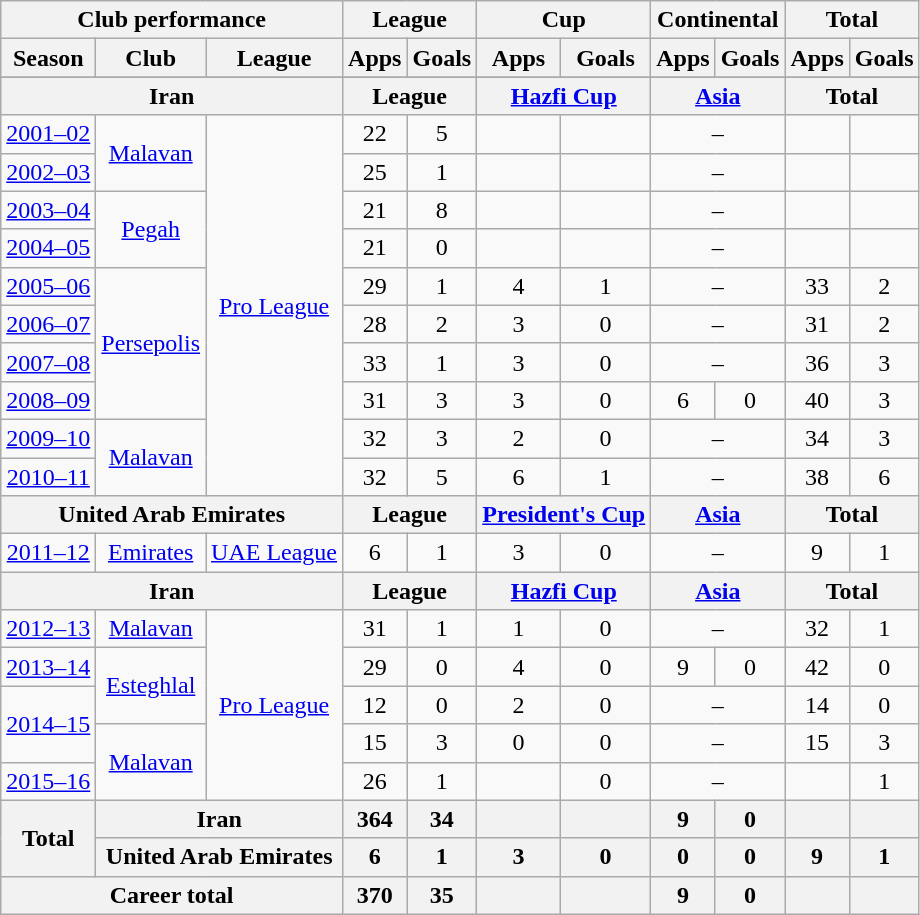<table class="wikitable" style="text-align:center">
<tr>
<th colspan=3>Club performance</th>
<th colspan=2>League</th>
<th colspan=2>Cup</th>
<th colspan=2>Continental</th>
<th colspan=2>Total</th>
</tr>
<tr>
<th>Season</th>
<th>Club</th>
<th>League</th>
<th>Apps</th>
<th>Goals</th>
<th>Apps</th>
<th>Goals</th>
<th>Apps</th>
<th>Goals</th>
<th>Apps</th>
<th>Goals</th>
</tr>
<tr>
</tr>
<tr>
<th colspan=3>Iran</th>
<th colspan=2>League</th>
<th colspan=2><a href='#'>Hazfi Cup</a></th>
<th colspan=2><a href='#'>Asia</a></th>
<th colspan=2>Total</th>
</tr>
<tr>
<td><a href='#'>2001–02</a></td>
<td rowspan="2"><a href='#'>Malavan</a></td>
<td rowspan="10"><a href='#'>Pro League</a></td>
<td>22</td>
<td>5</td>
<td></td>
<td></td>
<td colspan="2">–</td>
<td></td>
<td></td>
</tr>
<tr>
<td><a href='#'>2002–03</a></td>
<td>25</td>
<td>1</td>
<td></td>
<td></td>
<td colspan="2">–</td>
<td></td>
<td></td>
</tr>
<tr>
<td><a href='#'>2003–04</a></td>
<td rowspan="2"><a href='#'>Pegah</a></td>
<td>21</td>
<td>8</td>
<td></td>
<td></td>
<td colspan="2">–</td>
<td></td>
<td></td>
</tr>
<tr>
<td><a href='#'>2004–05</a></td>
<td>21</td>
<td>0</td>
<td></td>
<td></td>
<td colspan="2">–</td>
<td></td>
<td></td>
</tr>
<tr>
<td><a href='#'>2005–06</a></td>
<td rowspan="4"><a href='#'>Persepolis</a></td>
<td>29</td>
<td>1</td>
<td>4</td>
<td>1</td>
<td colspan="2">–</td>
<td>33</td>
<td>2</td>
</tr>
<tr>
<td><a href='#'>2006–07</a></td>
<td>28</td>
<td>2</td>
<td>3</td>
<td>0</td>
<td colspan="2">–</td>
<td>31</td>
<td>2</td>
</tr>
<tr>
<td><a href='#'>2007–08</a></td>
<td>33</td>
<td>1</td>
<td>3</td>
<td>0</td>
<td colspan="2">–</td>
<td>36</td>
<td>3</td>
</tr>
<tr>
<td><a href='#'>2008–09</a></td>
<td>31</td>
<td>3</td>
<td>3</td>
<td>0</td>
<td>6</td>
<td>0</td>
<td>40</td>
<td>3</td>
</tr>
<tr>
<td><a href='#'>2009–10</a></td>
<td rowspan="2"><a href='#'>Malavan</a></td>
<td>32</td>
<td>3</td>
<td>2</td>
<td>0</td>
<td colspan="2">–</td>
<td>34</td>
<td>3</td>
</tr>
<tr>
<td><a href='#'>2010–11</a></td>
<td>32</td>
<td>5</td>
<td>6</td>
<td>1</td>
<td colspan="2">–</td>
<td>38</td>
<td>6</td>
</tr>
<tr>
<th colspan=3>United Arab Emirates</th>
<th colspan=2>League</th>
<th colspan=2><a href='#'>President's Cup</a></th>
<th colspan=2><a href='#'>Asia</a></th>
<th colspan=2>Total</th>
</tr>
<tr>
<td><a href='#'>2011–12</a></td>
<td><a href='#'>Emirates</a></td>
<td><a href='#'>UAE League</a></td>
<td>6</td>
<td>1</td>
<td>3</td>
<td>0</td>
<td colspan="2">–</td>
<td>9</td>
<td>1</td>
</tr>
<tr>
<th colspan=3>Iran</th>
<th colspan=2>League</th>
<th colspan=2><a href='#'>Hazfi Cup</a></th>
<th colspan=2><a href='#'>Asia</a></th>
<th colspan=2>Total</th>
</tr>
<tr>
<td><a href='#'>2012–13</a></td>
<td><a href='#'>Malavan</a></td>
<td rowspan="5"><a href='#'>Pro League</a></td>
<td>31</td>
<td>1</td>
<td>1</td>
<td>0</td>
<td colspan="2">–</td>
<td>32</td>
<td>1</td>
</tr>
<tr>
<td><a href='#'>2013–14</a></td>
<td rowspan="2"><a href='#'>Esteghlal</a></td>
<td>29</td>
<td>0</td>
<td>4</td>
<td>0</td>
<td>9</td>
<td>0</td>
<td>42</td>
<td>0</td>
</tr>
<tr>
<td rowspan="2"><a href='#'>2014–15</a></td>
<td>12</td>
<td>0</td>
<td>2</td>
<td>0</td>
<td colspan="2">–</td>
<td>14</td>
<td>0</td>
</tr>
<tr>
<td rowspan="2"><a href='#'>Malavan</a></td>
<td>15</td>
<td>3</td>
<td>0</td>
<td>0</td>
<td colspan="2">–</td>
<td>15</td>
<td>3</td>
</tr>
<tr>
<td><a href='#'>2015–16</a></td>
<td>26</td>
<td>1</td>
<td></td>
<td>0</td>
<td colspan="2">–</td>
<td></td>
<td>1</td>
</tr>
<tr>
<th rowspan=2>Total</th>
<th colspan=2>Iran</th>
<th>364</th>
<th>34</th>
<th></th>
<th></th>
<th>9</th>
<th>0</th>
<th></th>
<th></th>
</tr>
<tr>
<th colspan=2>United Arab Emirates</th>
<th>6</th>
<th>1</th>
<th>3</th>
<th>0</th>
<th>0</th>
<th>0</th>
<th>9</th>
<th>1</th>
</tr>
<tr>
<th colspan=3>Career total</th>
<th>370</th>
<th>35</th>
<th></th>
<th></th>
<th>9</th>
<th>0</th>
<th></th>
<th></th>
</tr>
</table>
